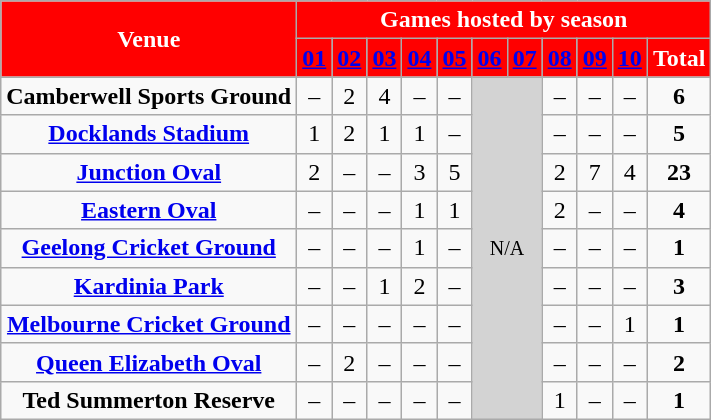<table class="wikitable" style="font-size:100%">
<tr>
<th rowspan=2 style="background:red; color:white;">Venue</th>
<th colspan="11" style="background:red; color:white;">Games hosted by season</th>
</tr>
<tr align=center style="background:red;">
<td><strong><a href='#'><span>01</span></a></strong></td>
<td><strong><a href='#'><span>02</span></a></strong></td>
<td><strong><a href='#'><span>03</span></a></strong></td>
<td><strong><a href='#'><span>04</span></a></strong></td>
<td><strong><a href='#'><span>05</span></a></strong></td>
<td><strong><a href='#'><span>06</span></a></strong></td>
<td><strong><a href='#'><span>07</span></a></strong></td>
<td><strong><a href='#'><span>08</span></a></strong></td>
<td><strong><a href='#'><span>09</span></a></strong></td>
<td><strong><a href='#'><span>10</span></a></strong></td>
<td style="color:white"><strong>Total</strong></td>
</tr>
<tr align=center>
<td><strong>Camberwell Sports Ground</strong></td>
<td>–</td>
<td>2</td>
<td>4</td>
<td>–</td>
<td>–</td>
<td colspan="2" rowspan="9" style="background:lightgray"><small>N/A</small></td>
<td>–</td>
<td>–</td>
<td>–</td>
<td><strong>6</strong></td>
</tr>
<tr align=center>
<td><strong><a href='#'>Docklands Stadium</a></strong></td>
<td>1</td>
<td>2</td>
<td>1</td>
<td>1</td>
<td>–</td>
<td>–</td>
<td>–</td>
<td>–</td>
<td><strong>5</strong></td>
</tr>
<tr align=center>
<td><strong><a href='#'>Junction Oval</a></strong></td>
<td>2</td>
<td>–</td>
<td>–</td>
<td>3</td>
<td>5</td>
<td>2</td>
<td>7</td>
<td>4</td>
<td><strong>23</strong></td>
</tr>
<tr align=center>
<td><strong><a href='#'>Eastern Oval</a></strong></td>
<td>–</td>
<td>–</td>
<td>–</td>
<td>1</td>
<td>1</td>
<td>2</td>
<td>–</td>
<td>–</td>
<td><strong>4</strong></td>
</tr>
<tr align=center>
<td><strong><a href='#'>Geelong Cricket Ground</a></strong></td>
<td>–</td>
<td>–</td>
<td>–</td>
<td>1</td>
<td>–</td>
<td>–</td>
<td>–</td>
<td>–</td>
<td><strong>1</strong></td>
</tr>
<tr align=center>
<td><strong><a href='#'>Kardinia Park</a></strong></td>
<td>–</td>
<td>–</td>
<td>1</td>
<td>2</td>
<td>–</td>
<td>–</td>
<td>–</td>
<td>–</td>
<td><strong>3</strong></td>
</tr>
<tr align=center>
<td><strong><a href='#'>Melbourne Cricket Ground</a></strong></td>
<td>–</td>
<td>–</td>
<td>–</td>
<td>–</td>
<td>–</td>
<td>–</td>
<td>–</td>
<td>1</td>
<td><strong>1</strong></td>
</tr>
<tr align=center>
<td><strong><a href='#'>Queen Elizabeth Oval</a></strong></td>
<td>–</td>
<td>2</td>
<td>–</td>
<td>–</td>
<td>–</td>
<td>–</td>
<td>–</td>
<td>–</td>
<td><strong>2</strong></td>
</tr>
<tr align=center>
<td><strong>Ted Summerton Reserve</strong></td>
<td>–</td>
<td>–</td>
<td>–</td>
<td>–</td>
<td>–</td>
<td>1</td>
<td>–</td>
<td>–</td>
<td><strong>1</strong></td>
</tr>
</table>
